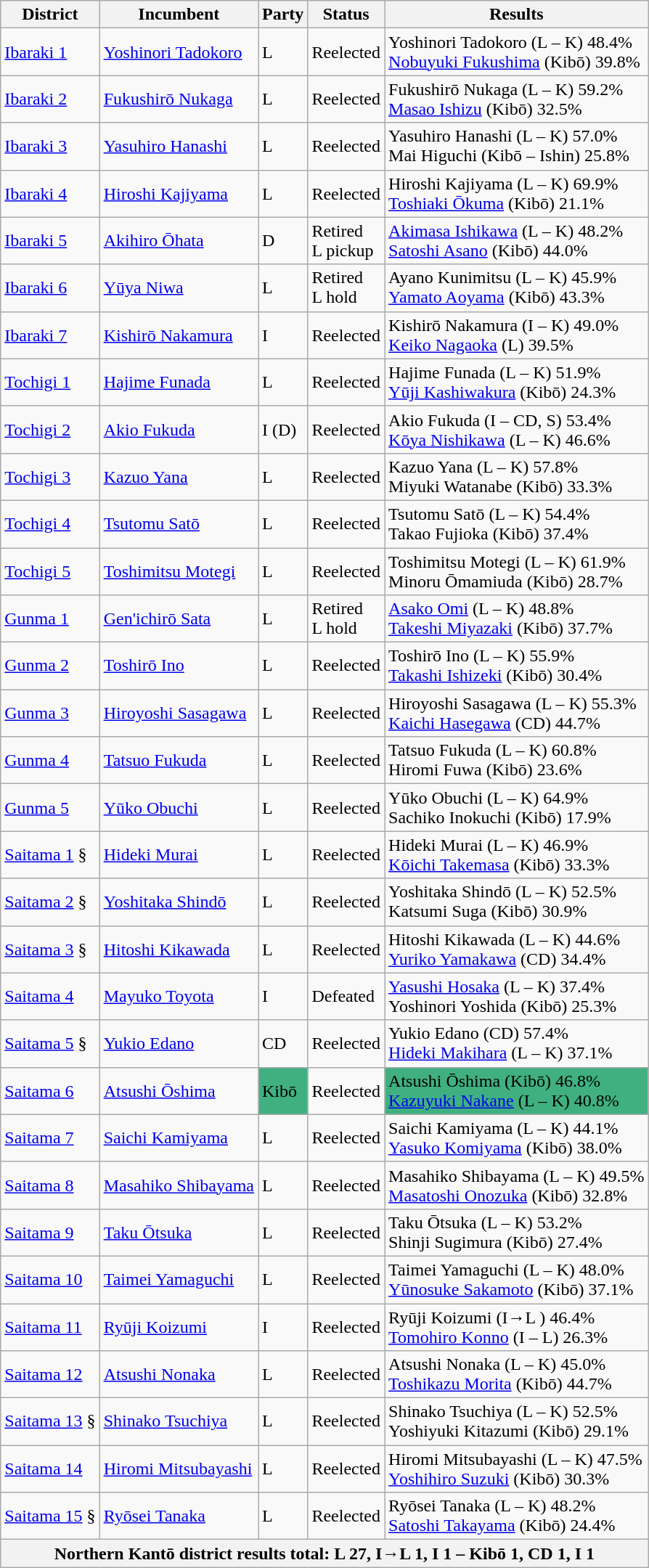<table class="wikitable">
<tr>
<th>District</th>
<th>Incumbent</th>
<th>Party</th>
<th>Status</th>
<th>Results</th>
</tr>
<tr>
<td><a href='#'>Ibaraki 1</a></td>
<td><a href='#'>Yoshinori Tadokoro</a></td>
<td>L</td>
<td>Reelected</td>
<td>Yoshinori Tadokoro (L – K) 48.4%<br><a href='#'>Nobuyuki Fukushima</a> (Kibō) 39.8%</td>
</tr>
<tr>
<td><a href='#'>Ibaraki 2</a></td>
<td><a href='#'>Fukushirō Nukaga</a></td>
<td>L</td>
<td>Reelected</td>
<td>Fukushirō Nukaga (L – K) 59.2%<br><a href='#'>Masao Ishizu</a> (Kibō) 32.5%</td>
</tr>
<tr>
<td><a href='#'>Ibaraki 3</a></td>
<td><a href='#'>Yasuhiro Hanashi</a></td>
<td>L</td>
<td>Reelected</td>
<td>Yasuhiro Hanashi (L – K) 57.0%<br>Mai Higuchi (Kibō – Ishin) 25.8%</td>
</tr>
<tr>
<td><a href='#'>Ibaraki 4</a></td>
<td><a href='#'>Hiroshi Kajiyama</a></td>
<td>L</td>
<td>Reelected</td>
<td>Hiroshi Kajiyama (L – K) 69.9%<br><a href='#'>Toshiaki Ōkuma</a> (Kibō) 21.1%</td>
</tr>
<tr>
<td><a href='#'>Ibaraki 5</a></td>
<td><a href='#'>Akihiro Ōhata</a></td>
<td>D</td>
<td>Retired<br>L pickup</td>
<td><a href='#'>Akimasa Ishikawa</a> (L – K) 48.2%<br><a href='#'>Satoshi Asano</a> (Kibō) 44.0%</td>
</tr>
<tr>
<td><a href='#'>Ibaraki 6</a></td>
<td><a href='#'>Yūya Niwa</a></td>
<td>L</td>
<td>Retired<br>L hold</td>
<td>Ayano Kunimitsu (L – K) 45.9%<br><a href='#'>Yamato Aoyama</a> (Kibō) 43.3%</td>
</tr>
<tr>
<td><a href='#'>Ibaraki 7</a></td>
<td><a href='#'>Kishirō Nakamura</a></td>
<td>I</td>
<td>Reelected</td>
<td>Kishirō Nakamura (I – K) 49.0%<br><a href='#'>Keiko Nagaoka</a> (L) 39.5%</td>
</tr>
<tr>
<td><a href='#'>Tochigi 1</a></td>
<td><a href='#'>Hajime Funada</a></td>
<td>L</td>
<td>Reelected</td>
<td>Hajime Funada (L – K) 51.9%<br><a href='#'>Yūji Kashiwakura</a> (Kibō) 24.3%</td>
</tr>
<tr>
<td><a href='#'>Tochigi 2</a></td>
<td><a href='#'>Akio Fukuda</a></td>
<td>I (D)</td>
<td>Reelected</td>
<td>Akio Fukuda (I – CD, S) 53.4%<br><a href='#'>Kōya Nishikawa</a> (L – K) 46.6%</td>
</tr>
<tr>
<td><a href='#'>Tochigi 3</a></td>
<td><a href='#'>Kazuo Yana</a></td>
<td>L</td>
<td>Reelected</td>
<td>Kazuo Yana (L – K) 57.8%<br>Miyuki Watanabe (Kibō) 33.3%</td>
</tr>
<tr>
<td><a href='#'>Tochigi 4</a></td>
<td><a href='#'>Tsutomu Satō</a></td>
<td>L</td>
<td>Reelected</td>
<td>Tsutomu Satō (L – K) 54.4%<br>Takao Fujioka (Kibō) 37.4%</td>
</tr>
<tr>
<td><a href='#'>Tochigi 5</a></td>
<td><a href='#'>Toshimitsu Motegi</a></td>
<td>L</td>
<td>Reelected</td>
<td>Toshimitsu Motegi (L – K) 61.9%<br>Minoru Ōmamiuda (Kibō) 28.7%</td>
</tr>
<tr>
<td><a href='#'>Gunma 1</a></td>
<td><a href='#'>Gen'ichirō Sata</a></td>
<td>L</td>
<td>Retired<br>L hold</td>
<td><a href='#'>Asako Omi</a> (L – K) 48.8%<br><a href='#'>Takeshi Miyazaki</a> (Kibō) 37.7%</td>
</tr>
<tr>
<td><a href='#'>Gunma 2</a></td>
<td><a href='#'>Toshirō Ino</a></td>
<td>L</td>
<td>Reelected</td>
<td>Toshirō Ino (L – K) 55.9%<br><a href='#'>Takashi Ishizeki</a> (Kibō) 30.4%</td>
</tr>
<tr>
<td><a href='#'>Gunma 3</a></td>
<td><a href='#'>Hiroyoshi Sasagawa</a></td>
<td>L</td>
<td>Reelected</td>
<td>Hiroyoshi Sasagawa (L – K) 55.3%<br><a href='#'>Kaichi Hasegawa</a> (CD) 44.7%</td>
</tr>
<tr>
<td><a href='#'>Gunma 4</a></td>
<td><a href='#'>Tatsuo Fukuda</a></td>
<td>L</td>
<td>Reelected</td>
<td>Tatsuo Fukuda (L – K) 60.8%<br>Hiromi Fuwa (Kibō) 23.6%</td>
</tr>
<tr>
<td><a href='#'>Gunma 5</a></td>
<td><a href='#'>Yūko Obuchi</a></td>
<td>L</td>
<td>Reelected</td>
<td>Yūko Obuchi (L – K) 64.9%<br>Sachiko Inokuchi (Kibō) 17.9%</td>
</tr>
<tr>
<td><a href='#'>Saitama 1</a> §</td>
<td><a href='#'>Hideki Murai</a></td>
<td>L</td>
<td>Reelected</td>
<td>Hideki Murai (L – K) 46.9%<br><a href='#'>Kōichi Takemasa</a> (Kibō) 33.3%</td>
</tr>
<tr>
<td><a href='#'>Saitama 2</a> §</td>
<td><a href='#'>Yoshitaka Shindō</a></td>
<td>L</td>
<td>Reelected</td>
<td>Yoshitaka Shindō (L – K) 52.5%<br>Katsumi Suga (Kibō) 30.9%</td>
</tr>
<tr>
<td><a href='#'>Saitama 3</a> §</td>
<td><a href='#'>Hitoshi Kikawada</a></td>
<td>L</td>
<td>Reelected</td>
<td>Hitoshi Kikawada (L – K) 44.6%<br><a href='#'>Yuriko Yamakawa</a> (CD) 34.4%</td>
</tr>
<tr>
<td><a href='#'>Saitama 4</a></td>
<td><a href='#'>Mayuko Toyota</a></td>
<td>I</td>
<td>Defeated</td>
<td><a href='#'>Yasushi Hosaka</a> (L – K) 37.4%<br>Yoshinori Yoshida (Kibō) 25.3%</td>
</tr>
<tr>
<td><a href='#'>Saitama 5</a> §</td>
<td><a href='#'>Yukio Edano</a></td>
<td>CD</td>
<td>Reelected</td>
<td>Yukio Edano (CD) 57.4%<br><a href='#'>Hideki Makihara</a> (L – K) 37.1%</td>
</tr>
<tr>
<td><a href='#'>Saitama 6</a></td>
<td><a href='#'>Atsushi Ōshima</a></td>
<td style="background:#40B080">Kibō</td>
<td>Reelected</td>
<td style="background:#40B080">Atsushi Ōshima (Kibō) 46.8%<br><a href='#'>Kazuyuki Nakane</a> (L – K) 40.8%</td>
</tr>
<tr>
<td><a href='#'>Saitama 7</a></td>
<td><a href='#'>Saichi Kamiyama</a></td>
<td>L</td>
<td>Reelected</td>
<td>Saichi Kamiyama (L – K) 44.1%<br><a href='#'>Yasuko Komiyama</a> (Kibō) 38.0%</td>
</tr>
<tr>
<td><a href='#'>Saitama 8</a></td>
<td><a href='#'>Masahiko Shibayama</a></td>
<td>L</td>
<td>Reelected</td>
<td>Masahiko Shibayama (L – K) 49.5%<br><a href='#'>Masatoshi Onozuka</a> (Kibō) 32.8%</td>
</tr>
<tr>
<td><a href='#'>Saitama 9</a></td>
<td><a href='#'>Taku Ōtsuka</a></td>
<td>L</td>
<td>Reelected</td>
<td>Taku Ōtsuka (L – K) 53.2%<br>Shinji Sugimura (Kibō) 27.4%</td>
</tr>
<tr>
<td><a href='#'>Saitama 10</a></td>
<td><a href='#'>Taimei Yamaguchi</a></td>
<td>L</td>
<td>Reelected</td>
<td>Taimei Yamaguchi (L – K) 48.0%<br><a href='#'>Yūnosuke Sakamoto</a> (Kibō) 37.1%</td>
</tr>
<tr>
<td><a href='#'>Saitama 11</a></td>
<td><a href='#'>Ryūji Koizumi</a></td>
<td>I</td>
<td>Reelected</td>
<td>Ryūji Koizumi (I→L ) 46.4%<br><a href='#'>Tomohiro Konno</a> (I – L) 26.3%</td>
</tr>
<tr>
<td><a href='#'>Saitama 12</a></td>
<td><a href='#'>Atsushi Nonaka</a></td>
<td>L</td>
<td>Reelected</td>
<td>Atsushi Nonaka (L – K) 45.0%<br><a href='#'>Toshikazu Morita</a> (Kibō) 44.7%</td>
</tr>
<tr>
<td><a href='#'>Saitama 13</a> §</td>
<td><a href='#'>Shinako Tsuchiya</a></td>
<td>L</td>
<td>Reelected</td>
<td>Shinako Tsuchiya (L – K) 52.5%<br>Yoshiyuki Kitazumi (Kibō) 29.1%</td>
</tr>
<tr>
<td><a href='#'>Saitama 14</a></td>
<td><a href='#'>Hiromi Mitsubayashi</a></td>
<td>L</td>
<td>Reelected</td>
<td>Hiromi Mitsubayashi (L – K) 47.5%<br><a href='#'>Yoshihiro Suzuki</a> (Kibō) 30.3%</td>
</tr>
<tr>
<td><a href='#'>Saitama 15</a> §</td>
<td><a href='#'>Ryōsei Tanaka</a></td>
<td>L</td>
<td>Reelected</td>
<td>Ryōsei Tanaka (L – K) 48.2%<br><a href='#'>Satoshi Takayama</a> (Kibō) 24.4%</td>
</tr>
<tr>
<th colspan="5">Northern Kantō district results total: L 27, I→L 1, I 1 – Kibō 1, CD 1, I 1</th>
</tr>
</table>
